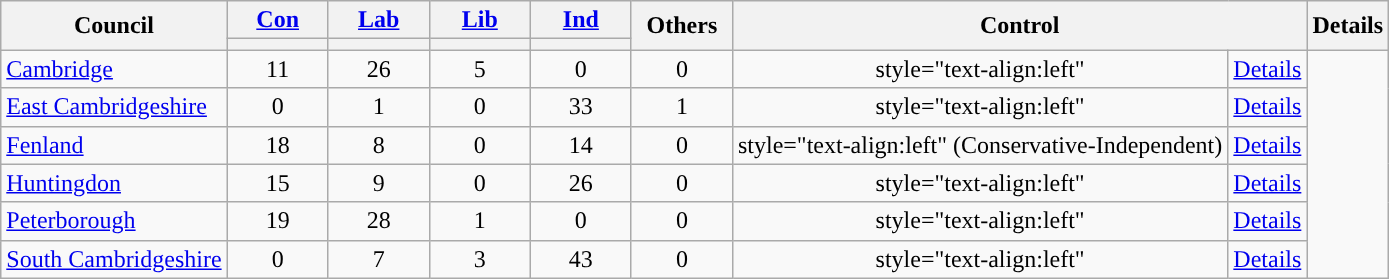<table class="wikitable" style="text-align:center;">
<tr>
<th rowspan=2>Council</th>
<th style="width:60px;"><a href='#'>Con</a></th>
<th style="width:60px;"><a href='#'>Lab</a></th>
<th style="width:60px;"><a href='#'>Lib</a></th>
<th style="width:60px;"><a href='#'>Ind</a></th>
<th style="width:60px;" rowspan=2>Others</th>
<th rowspan=2 colspan=2>Control</th>
<th rowspan=2>Details</th>
</tr>
<tr>
<th style="background:"></th>
<th style="background:"></th>
<th style="background:"></th>
<th style="background:"></th>
</tr>
<tr>
<td style="text-align:left"><a href='#'>Cambridge</a></td>
<td>11</td>
<td>26</td>
<td>5</td>
<td>0</td>
<td>0</td>
<td>style="text-align:left" </td>
<td style="text-align:left"><a href='#'>Details</a></td>
</tr>
<tr>
<td style="text-align:left"><a href='#'>East Cambridgeshire</a></td>
<td>0</td>
<td>1</td>
<td>0</td>
<td>33</td>
<td>1</td>
<td>style="text-align:left" </td>
<td style="text-align:left"><a href='#'>Details</a></td>
</tr>
<tr>
<td style="text-align:left"><a href='#'>Fenland</a></td>
<td>18</td>
<td>8</td>
<td>0</td>
<td>14</td>
<td>0</td>
<td>style="text-align:left"  (Conservative-Independent)</td>
<td style="text-align:left"><a href='#'>Details</a></td>
</tr>
<tr>
<td style="text-align:left"><a href='#'>Huntingdon</a></td>
<td>15</td>
<td>9</td>
<td>0</td>
<td>26</td>
<td>0</td>
<td>style="text-align:left" </td>
<td style="text-align:left"><a href='#'>Details</a></td>
</tr>
<tr>
<td style="text-align:left"><a href='#'>Peterborough</a></td>
<td>19</td>
<td>28</td>
<td>1</td>
<td>0</td>
<td>0</td>
<td>style="text-align:left" </td>
<td style="text-align:left"><a href='#'>Details</a></td>
</tr>
<tr>
<td style="text-align:left"><a href='#'>South Cambridgeshire</a></td>
<td>0</td>
<td>7</td>
<td>3</td>
<td>43</td>
<td>0</td>
<td>style="text-align:left" </td>
<td style="text-align:left"><a href='#'>Details</a></td>
</tr>
</table>
